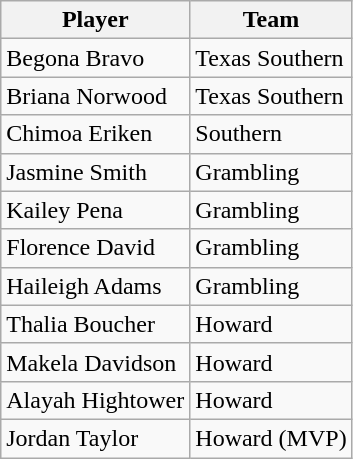<table class="wikitable">
<tr>
<th>Player</th>
<th>Team</th>
</tr>
<tr>
<td>Begona Bravo</td>
<td>Texas Southern</td>
</tr>
<tr>
<td>Briana Norwood</td>
<td>Texas Southern</td>
</tr>
<tr>
<td>Chimoa Eriken</td>
<td>Southern</td>
</tr>
<tr>
<td>Jasmine Smith</td>
<td>Grambling</td>
</tr>
<tr>
<td>Kailey Pena</td>
<td>Grambling</td>
</tr>
<tr>
<td>Florence David</td>
<td>Grambling</td>
</tr>
<tr>
<td>Haileigh Adams</td>
<td>Grambling</td>
</tr>
<tr>
<td>Thalia Boucher</td>
<td>Howard</td>
</tr>
<tr>
<td>Makela Davidson</td>
<td>Howard</td>
</tr>
<tr>
<td>Alayah Hightower</td>
<td>Howard</td>
</tr>
<tr>
<td>Jordan Taylor</td>
<td>Howard (MVP)</td>
</tr>
</table>
